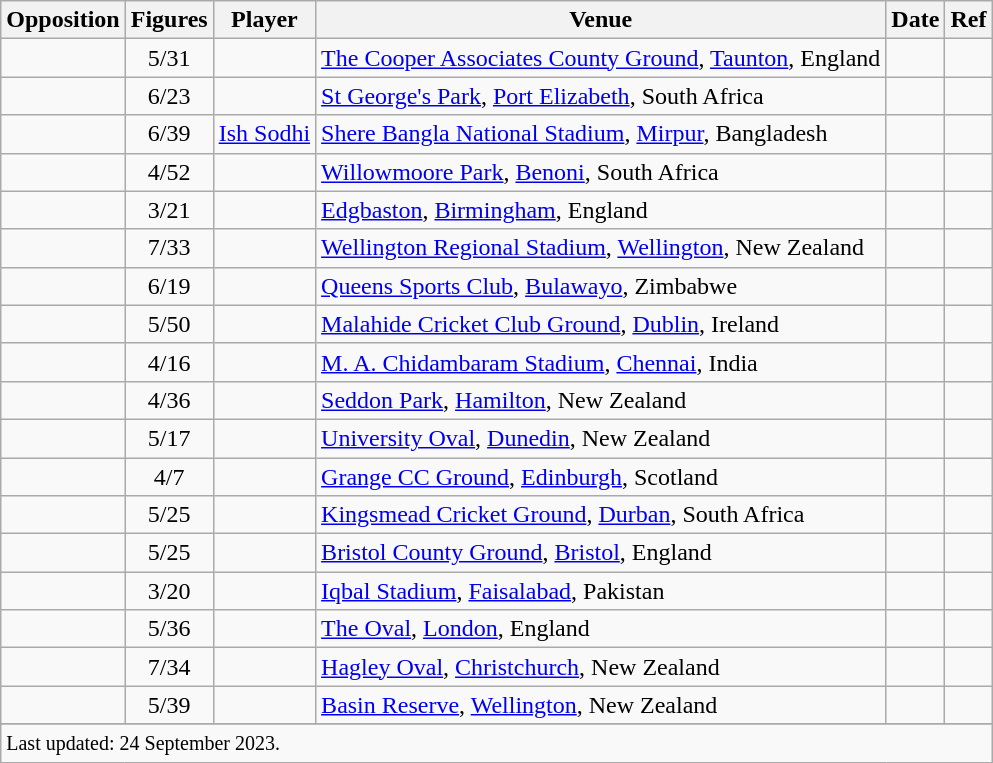<table class="wikitable sortable">
<tr>
<th scope=col>Opposition</th>
<th scope=col>Figures</th>
<th scope=col>Player</th>
<th scope=col>Venue</th>
<th scope=col>Date</th>
<th scope=col>Ref</th>
</tr>
<tr>
<td></td>
<td scope=row style=text-align:center;>5/31</td>
<td></td>
<td><a href='#'>The Cooper Associates County Ground</a>, <a href='#'>Taunton</a>, England</td>
<td></td>
<td></td>
</tr>
<tr>
<td></td>
<td scope=row style=text-align:center;>6/23</td>
<td></td>
<td><a href='#'>St George's Park</a>, <a href='#'>Port Elizabeth</a>, South Africa</td>
<td> </td>
<td></td>
</tr>
<tr>
<td></td>
<td scope=row style=text-align:center;>6/39</td>
<td><a href='#'>Ish Sodhi</a></td>
<td><a href='#'>Shere Bangla National Stadium</a>, <a href='#'>Mirpur</a>, Bangladesh</td>
<td></td>
<td></td>
</tr>
<tr>
<td></td>
<td scope=row style=text-align:center;>4/52</td>
<td></td>
<td><a href='#'>Willowmoore Park</a>, <a href='#'>Benoni</a>, South Africa</td>
<td> </td>
<td></td>
</tr>
<tr>
<td></td>
<td scope=row style=text-align:center;>3/21</td>
<td></td>
<td><a href='#'>Edgbaston</a>, <a href='#'>Birmingham</a>, England</td>
<td> </td>
<td></td>
</tr>
<tr>
<td></td>
<td scope=row style=text-align:center;>7/33</td>
<td></td>
<td><a href='#'>Wellington Regional Stadium</a>, <a href='#'>Wellington</a>, New Zealand</td>
<td> </td>
<td></td>
</tr>
<tr>
<td></td>
<td scope=row style=text-align:center;>6/19</td>
<td></td>
<td><a href='#'>Queens Sports Club</a>, <a href='#'>Bulawayo</a>, Zimbabwe</td>
<td></td>
<td></td>
</tr>
<tr>
<td></td>
<td scope=row style=text-align:center;>5/50</td>
<td></td>
<td><a href='#'>Malahide Cricket Club Ground</a>, <a href='#'>Dublin</a>, Ireland</td>
<td></td>
<td></td>
</tr>
<tr>
<td></td>
<td scope=row style=text-align:center;>4/16</td>
<td></td>
<td><a href='#'>M. A. Chidambaram Stadium</a>, <a href='#'>Chennai</a>, India</td>
<td></td>
<td></td>
</tr>
<tr>
<td></td>
<td scope=row style=text-align:center;>4/36</td>
<td></td>
<td><a href='#'>Seddon Park</a>, <a href='#'>Hamilton</a>, New Zealand</td>
<td></td>
<td></td>
</tr>
<tr>
<td></td>
<td scope=row style=text-align:center;>5/17</td>
<td></td>
<td><a href='#'>University Oval</a>, <a href='#'>Dunedin</a>, New Zealand</td>
<td></td>
<td></td>
</tr>
<tr>
<td></td>
<td scope=row style=text-align:center;>4/7</td>
<td></td>
<td><a href='#'>Grange CC Ground</a>, <a href='#'>Edinburgh</a>, Scotland</td>
<td> </td>
<td></td>
</tr>
<tr>
<td></td>
<td scope=row style=text-align:center;>5/25</td>
<td></td>
<td><a href='#'>Kingsmead Cricket Ground</a>, <a href='#'>Durban</a>, South Africa</td>
<td></td>
<td></td>
</tr>
<tr>
<td></td>
<td scope=row style=text-align:center;>5/25</td>
<td></td>
<td><a href='#'>Bristol County Ground</a>, <a href='#'>Bristol</a>, England</td>
<td> </td>
<td></td>
</tr>
<tr>
<td></td>
<td scope=row style=text-align:center;>3/20</td>
<td></td>
<td><a href='#'>Iqbal Stadium</a>, <a href='#'>Faisalabad</a>, Pakistan</td>
<td> </td>
<td></td>
</tr>
<tr>
<td></td>
<td scope=row style=text-align:center;>5/36</td>
<td></td>
<td><a href='#'>The Oval</a>, <a href='#'>London</a>, England</td>
<td></td>
<td></td>
</tr>
<tr>
<td></td>
<td scope=row style=text-align:center;>7/34</td>
<td></td>
<td><a href='#'>Hagley Oval</a>, <a href='#'>Christchurch</a>, New Zealand</td>
<td></td>
<td></td>
</tr>
<tr>
<td></td>
<td scope=row style=text-align:center;>5/39</td>
<td></td>
<td><a href='#'>Basin Reserve</a>, <a href='#'>Wellington</a>, New Zealand</td>
<td></td>
<td></td>
</tr>
<tr>
</tr>
<tr class=sortbottom>
<td colspan=6><small>Last updated: 24 September 2023.</small></td>
</tr>
</table>
